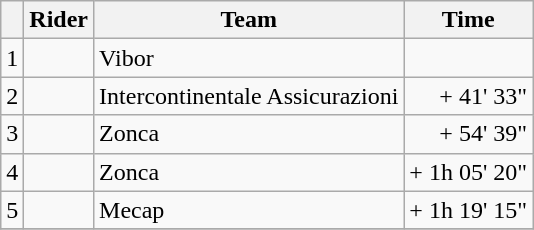<table class="wikitable">
<tr>
<th></th>
<th>Rider</th>
<th>Team</th>
<th>Time</th>
</tr>
<tr>
<td>1</td>
<td></td>
<td>Vibor</td>
<td align=right></td>
</tr>
<tr>
<td>2</td>
<td></td>
<td>Intercontinentale Assicurazioni</td>
<td align=right>+ 41' 33"</td>
</tr>
<tr>
<td>3</td>
<td></td>
<td>Zonca</td>
<td align=right>+ 54' 39"</td>
</tr>
<tr>
<td>4</td>
<td></td>
<td>Zonca</td>
<td align=right>+ 1h 05' 20"</td>
</tr>
<tr>
<td>5</td>
<td></td>
<td>Mecap</td>
<td align=right>+ 1h 19' 15"</td>
</tr>
<tr>
</tr>
</table>
